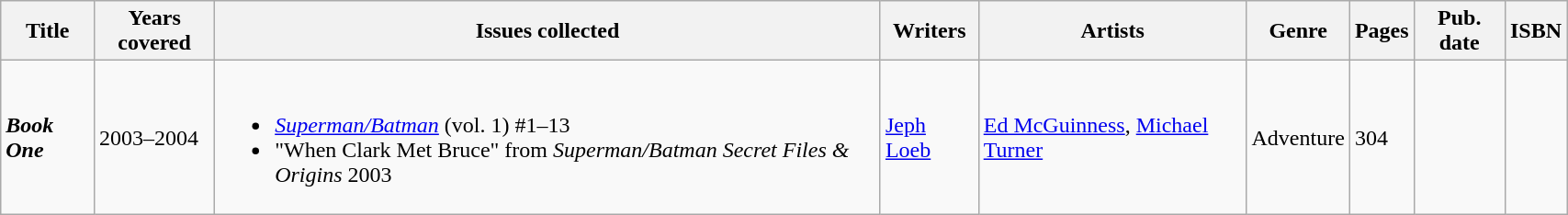<table class="wikitable sortable" width=90%>
<tr>
<th>Title</th>
<th style="width: 5em;">Years covered</th>
<th class="unsortable">Issues collected</th>
<th class="unsortable">Writers</th>
<th class="unsortable">Artists</th>
<th>Genre</th>
<th>Pages</th>
<th>Pub. date</th>
<th class="unsortable">ISBN</th>
</tr>
<tr>
<td><strong><em>Book One</em></strong></td>
<td>2003–2004</td>
<td><br><ul><li><em><a href='#'>Superman/Batman</a></em> (vol. 1) #1–13</li><li>"When Clark Met Bruce" from <em>Superman/Batman Secret Files & Origins</em> 2003</li></ul></td>
<td><a href='#'>Jeph Loeb</a></td>
<td><a href='#'>Ed McGuinness</a>, <a href='#'>Michael Turner</a></td>
<td>Adventure</td>
<td>304</td>
<td></td>
<td></td>
</tr>
</table>
